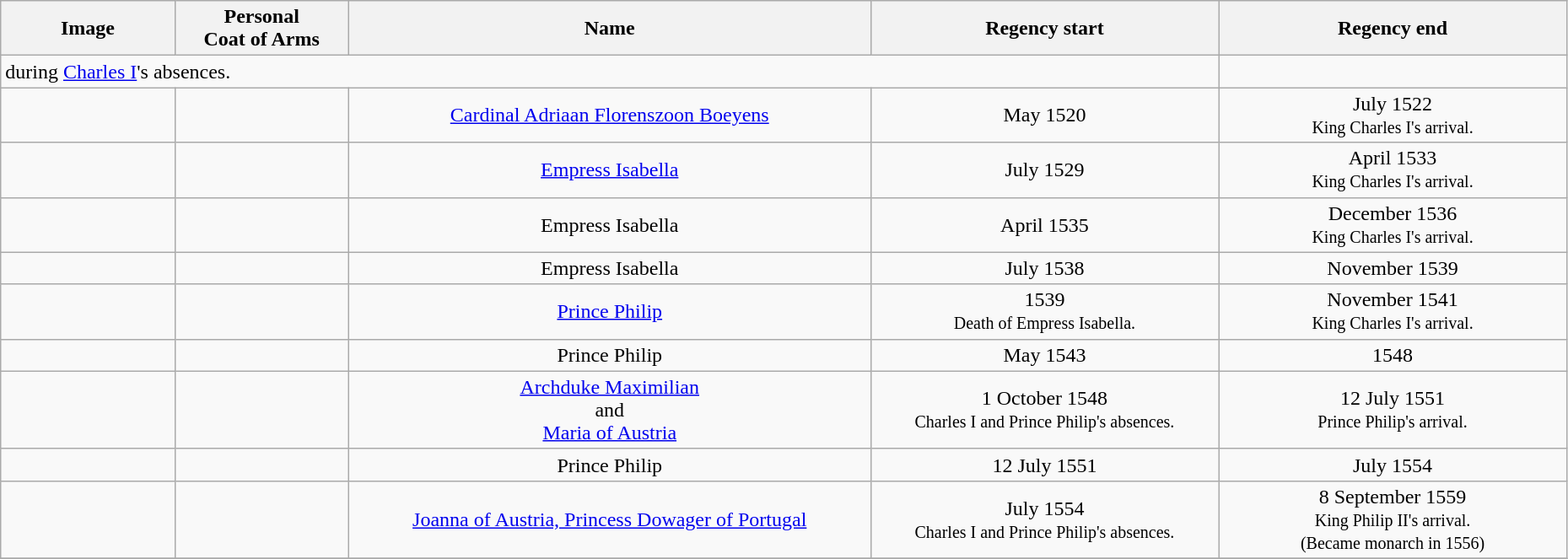<table width=98% class="wikitable">
<tr>
<th width=10%>Image</th>
<th width=10%>Personal<br>Coat of Arms</th>
<th width=30%>Name</th>
<th width=20%>Regency start</th>
<th width=20%>Regency end</th>
</tr>
<tr>
<td colspan=4> during <a href='#'>Charles I</a>'s absences.</td>
</tr>
<tr>
<td align="center"></td>
<td align="center"></td>
<td align="center"><a href='#'>Cardinal Adriaan Florenszoon Boeyens</a></td>
<td align="center">May 1520</td>
<td align="center">July 1522<br><small>King Charles I's arrival.</small></td>
</tr>
<tr>
<td align="center"></td>
<td align="center"></td>
<td align="center"><a href='#'>Empress Isabella</a></td>
<td align="center">July 1529</td>
<td align="center">April 1533<br><small>King Charles I's arrival.</small></td>
</tr>
<tr>
<td align="center"></td>
<td align="center"></td>
<td align="center">Empress Isabella</td>
<td align="center">April 1535</td>
<td align="center">December 1536<br><small>King Charles I's arrival.</small></td>
</tr>
<tr>
<td align="center"></td>
<td align="center"></td>
<td align="center">Empress Isabella</td>
<td align="center">July 1538</td>
<td align="center">November 1539</td>
</tr>
<tr>
<td align="center"></td>
<td align="center"></td>
<td align="center"><a href='#'>Prince Philip</a></td>
<td align="center">1539<br><small>Death of Empress Isabella.</small></td>
<td align="center">November 1541<br><small>King Charles I's arrival.</small></td>
</tr>
<tr>
<td align="center"></td>
<td align="center"></td>
<td align="center">Prince Philip</td>
<td align="center">May 1543</td>
<td align="center">1548</td>
</tr>
<tr>
<td align="center"><br></td>
<td align="center"><br></td>
<td align="center"><a href='#'>Archduke Maximilian</a> <br>and <br><a href='#'>Maria of Austria</a></td>
<td align="center">1 October 1548<br><small>Charles I and Prince Philip's absences.</small></td>
<td align="center">12 July 1551<br><small>Prince Philip's arrival.</small></td>
</tr>
<tr>
<td align="center"></td>
<td align="center"></td>
<td align="center">Prince Philip</td>
<td align="center">12 July 1551</td>
<td align="center">July 1554</td>
</tr>
<tr>
<td align="center"></td>
<td align="center"></td>
<td align="center"><a href='#'>Joanna of Austria, Princess Dowager of Portugal</a></td>
<td align="center">July 1554<br><small>Charles I and Prince Philip's absences.</small></td>
<td align="center">8 September 1559<br><small>King Philip II's arrival.<br>(Became monarch in 1556)</small></td>
</tr>
<tr>
</tr>
</table>
